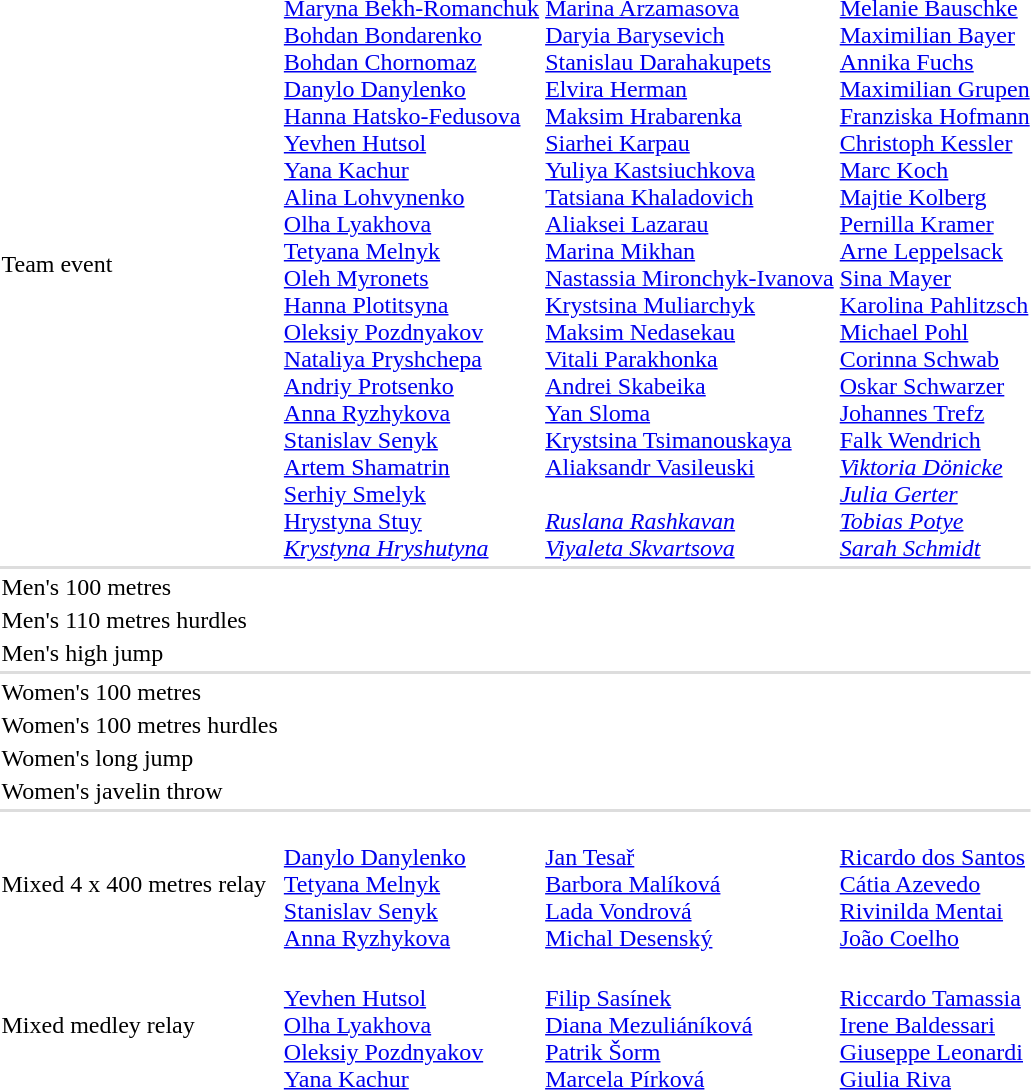<table>
<tr>
<td>Team event<br></td>
<td><br><a href='#'>Maryna Bekh-Romanchuk</a><br><a href='#'>Bohdan Bondarenko</a><br><a href='#'>Bohdan Chornomaz</a><br><a href='#'>Danylo Danylenko</a><br><a href='#'>Hanna Hatsko-Fedusova</a><br><a href='#'>Yevhen Hutsol</a><br><a href='#'>Yana Kachur</a><br><a href='#'>Alina Lohvynenko</a><br><a href='#'>Olha Lyakhova</a><br><a href='#'>Tetyana Melnyk</a><br><a href='#'>Oleh Myronets</a><br><a href='#'>Hanna Plotitsyna</a><br><a href='#'>Oleksiy Pozdnyakov</a><br><a href='#'>Nataliya Pryshchepa</a><br><a href='#'>Andriy Protsenko</a><br><a href='#'>Anna Ryzhykova</a><br><a href='#'>Stanislav Senyk</a><br><a href='#'>Artem Shamatrin</a><br><a href='#'>Serhiy Smelyk</a><br><a href='#'>Hrystyna Stuy</a><br><em><a href='#'>Krystyna Hryshutyna</a></em></td>
<td><br><a href='#'>Marina Arzamasova</a><br><a href='#'>Daryia Barysevich</a><br><a href='#'>Stanislau Darahakupets</a><br><a href='#'>Elvira Herman</a><br><a href='#'>Maksim Hrabarenka</a><br><a href='#'>Siarhei Karpau</a><br><a href='#'>Yuliya Kastsiuchkova</a><br><a href='#'>Tatsiana Khaladovich</a><br><a href='#'>Aliaksei Lazarau</a><br><a href='#'>Marina Mikhan</a><br><a href='#'>Nastassia Mironchyk-Ivanova</a><br><a href='#'>Krystsina Muliarchyk</a><br><a href='#'>Maksim Nedasekau</a><br><a href='#'>Vitali Parakhonka</a><br><a href='#'>Andrei Skabeika</a><br><a href='#'>Yan Sloma</a><br><a href='#'>Krystsina Tsimanouskaya</a><br><a href='#'>Aliaksandr Vasileuski</a><br><br><em><a href='#'>Ruslana Rashkavan</a><br><a href='#'>Viyaleta Skvartsova</a></em></td>
<td><br><a href='#'>Melanie Bauschke</a><br><a href='#'>Maximilian Bayer</a><br><a href='#'>Annika Fuchs</a><br><a href='#'>Maximilian Grupen</a><br><a href='#'>Franziska Hofmann</a><br><a href='#'>Christoph Kessler</a><br><a href='#'>Marc Koch</a><br><a href='#'>Majtie Kolberg</a><br><a href='#'>Pernilla Kramer</a><br><a href='#'>Arne Leppelsack</a><br><a href='#'>Sina Mayer</a><br><a href='#'>Karolina Pahlitzsch</a><br><a href='#'>Michael Pohl</a><br><a href='#'>Corinna Schwab</a><br><a href='#'>Oskar Schwarzer</a><br><a href='#'>Johannes Trefz</a><br><a href='#'>Falk Wendrich</a><br><em><a href='#'>Viktoria Dönicke</a><br><a href='#'>Julia Gerter</a><br><a href='#'>Tobias Potye</a><br><a href='#'>Sarah Schmidt</a></em></td>
</tr>
<tr bgcolor=#DDDDDD>
<td colspan=4></td>
</tr>
<tr>
<td>Men's 100 metres<br></td>
<td></td>
<td></td>
<td></td>
</tr>
<tr>
<td>Men's 110 metres hurdles<br></td>
<td></td>
<td></td>
<td></td>
</tr>
<tr>
<td>Men's high jump<br></td>
<td></td>
<td></td>
<td></td>
</tr>
<tr bgcolor=#DDDDDD>
<td colspan=4></td>
</tr>
<tr>
<td>Women's 100 metres<br></td>
<td></td>
<td></td>
<td></td>
</tr>
<tr>
<td>Women's 100 metres hurdles<br></td>
<td></td>
<td></td>
<td></td>
</tr>
<tr>
<td>Women's long jump<br></td>
<td></td>
<td></td>
<td></td>
</tr>
<tr>
<td>Women's javelin throw<br></td>
<td></td>
<td></td>
<td></td>
</tr>
<tr bgcolor=#DDDDDD>
<td colspan=4></td>
</tr>
<tr>
<td>Mixed 4 x 400 metres relay<br></td>
<td><br><a href='#'>Danylo Danylenko</a><br><a href='#'>Tetyana Melnyk</a><br><a href='#'>Stanislav Senyk</a><br><a href='#'>Anna Ryzhykova</a></td>
<td><br><a href='#'>Jan Tesař</a><br><a href='#'>Barbora Malíková</a><br><a href='#'>Lada Vondrová</a><br><a href='#'>Michal Desenský</a></td>
<td><br><a href='#'>Ricardo dos Santos</a><br><a href='#'>Cátia Azevedo</a><br><a href='#'>Rivinilda Mentai</a><br><a href='#'>João Coelho</a></td>
</tr>
<tr>
<td>Mixed medley relay<br></td>
<td><br><a href='#'>Yevhen Hutsol</a><br><a href='#'>Olha Lyakhova</a><br><a href='#'>Oleksiy Pozdnyakov</a><br><a href='#'>Yana Kachur</a></td>
<td><br><a href='#'>Filip Sasínek</a><br><a href='#'>Diana Mezuliáníková</a><br><a href='#'>Patrik Šorm</a><br><a href='#'>Marcela Pírková</a></td>
<td><br><a href='#'>Riccardo Tamassia</a><br><a href='#'>Irene Baldessari</a><br><a href='#'>Giuseppe Leonardi</a><br><a href='#'>Giulia Riva</a></td>
</tr>
</table>
